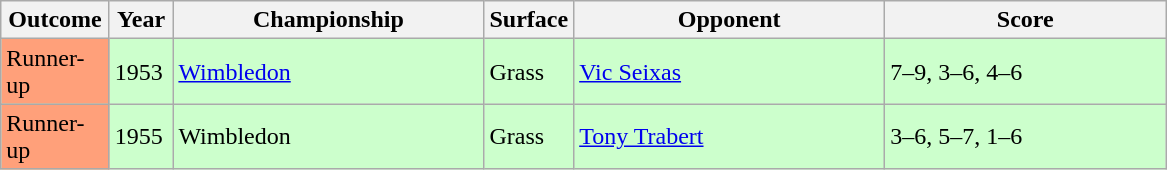<table class='sortable wikitable'>
<tr>
<th style="width:65px">Outcome</th>
<th style="width:35px">Year</th>
<th style="width:200px">Championship</th>
<th style="width:50px">Surface</th>
<th style="width:200px">Opponent</th>
<th style="width:180px" class="unsortable">Score</th>
</tr>
<tr style="background:#cfc;">
<td style="background:#ffa07a;">Runner-up</td>
<td>1953</td>
<td><a href='#'>Wimbledon</a></td>
<td>Grass</td>
<td> <a href='#'>Vic Seixas</a></td>
<td>7–9, 3–6, 4–6</td>
</tr>
<tr style="background:#cfc;">
<td style="background:#ffa07a;">Runner-up</td>
<td>1955</td>
<td>Wimbledon</td>
<td>Grass</td>
<td> <a href='#'>Tony Trabert</a></td>
<td>3–6, 5–7, 1–6</td>
</tr>
</table>
